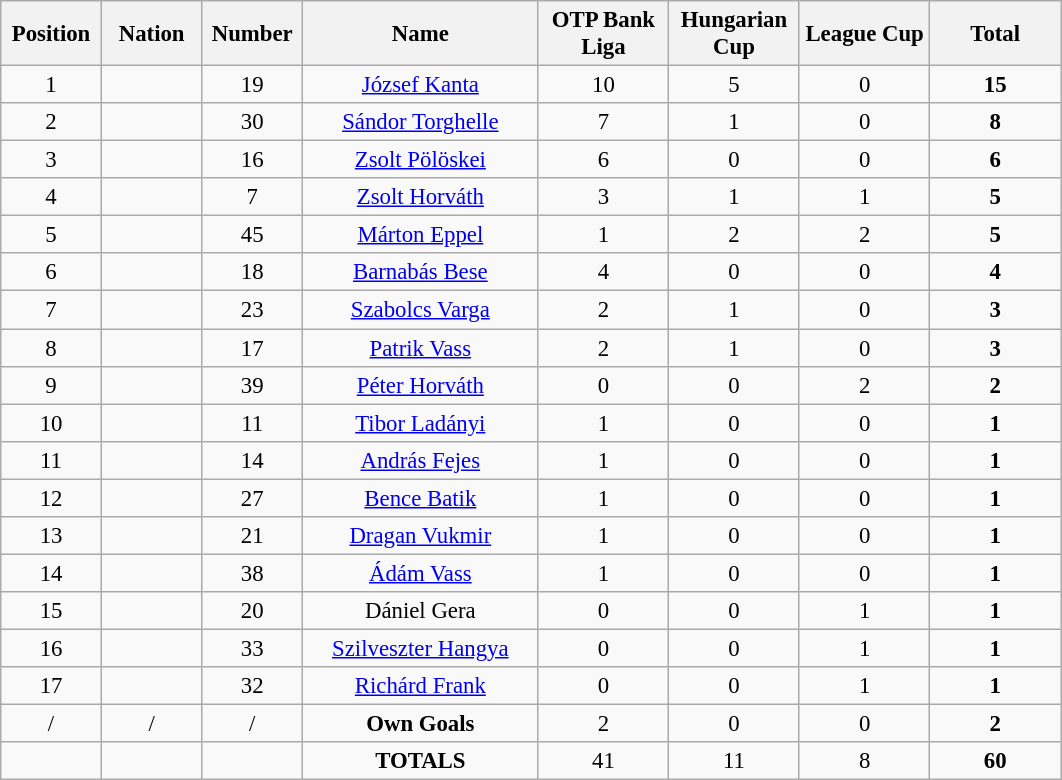<table class="wikitable" style="font-size: 95%; text-align: center;">
<tr>
<th width=60>Position</th>
<th width=60>Nation</th>
<th width=60>Number</th>
<th width=150>Name</th>
<th width=80>OTP Bank Liga</th>
<th width=80>Hungarian Cup</th>
<th width=80>League Cup</th>
<th width=80>Total</th>
</tr>
<tr>
<td>1</td>
<td></td>
<td>19</td>
<td><a href='#'>József Kanta</a></td>
<td>10</td>
<td>5</td>
<td>0</td>
<td><strong>15</strong></td>
</tr>
<tr>
<td>2</td>
<td></td>
<td>30</td>
<td><a href='#'>Sándor Torghelle</a></td>
<td>7</td>
<td>1</td>
<td>0</td>
<td><strong>8</strong></td>
</tr>
<tr>
<td>3</td>
<td></td>
<td>16</td>
<td><a href='#'>Zsolt Pölöskei</a></td>
<td>6</td>
<td>0</td>
<td>0</td>
<td><strong>6</strong></td>
</tr>
<tr>
<td>4</td>
<td></td>
<td>7</td>
<td><a href='#'>Zsolt Horváth</a></td>
<td>3</td>
<td>1</td>
<td>1</td>
<td><strong>5</strong></td>
</tr>
<tr>
<td>5</td>
<td></td>
<td>45</td>
<td><a href='#'>Márton Eppel</a></td>
<td>1</td>
<td>2</td>
<td>2</td>
<td><strong>5</strong></td>
</tr>
<tr>
<td>6</td>
<td></td>
<td>18</td>
<td><a href='#'>Barnabás Bese</a></td>
<td>4</td>
<td>0</td>
<td>0</td>
<td><strong>4</strong></td>
</tr>
<tr>
<td>7</td>
<td></td>
<td>23</td>
<td><a href='#'>Szabolcs Varga</a></td>
<td>2</td>
<td>1</td>
<td>0</td>
<td><strong>3</strong></td>
</tr>
<tr>
<td>8</td>
<td></td>
<td>17</td>
<td><a href='#'>Patrik Vass</a></td>
<td>2</td>
<td>1</td>
<td>0</td>
<td><strong>3</strong></td>
</tr>
<tr>
<td>9</td>
<td></td>
<td>39</td>
<td><a href='#'>Péter Horváth</a></td>
<td>0</td>
<td>0</td>
<td>2</td>
<td><strong>2</strong></td>
</tr>
<tr>
<td>10</td>
<td></td>
<td>11</td>
<td><a href='#'>Tibor Ladányi</a></td>
<td>1</td>
<td>0</td>
<td>0</td>
<td><strong>1</strong></td>
</tr>
<tr>
<td>11</td>
<td></td>
<td>14</td>
<td><a href='#'>András Fejes</a></td>
<td>1</td>
<td>0</td>
<td>0</td>
<td><strong>1</strong></td>
</tr>
<tr>
<td>12</td>
<td></td>
<td>27</td>
<td><a href='#'>Bence Batik</a></td>
<td>1</td>
<td>0</td>
<td>0</td>
<td><strong>1</strong></td>
</tr>
<tr>
<td>13</td>
<td></td>
<td>21</td>
<td><a href='#'>Dragan Vukmir</a></td>
<td>1</td>
<td>0</td>
<td>0</td>
<td><strong>1</strong></td>
</tr>
<tr>
<td>14</td>
<td></td>
<td>38</td>
<td><a href='#'>Ádám Vass</a></td>
<td>1</td>
<td>0</td>
<td>0</td>
<td><strong>1</strong></td>
</tr>
<tr>
<td>15</td>
<td></td>
<td>20</td>
<td>Dániel Gera</td>
<td>0</td>
<td>0</td>
<td>1</td>
<td><strong>1</strong></td>
</tr>
<tr>
<td>16</td>
<td></td>
<td>33</td>
<td><a href='#'>Szilveszter Hangya</a></td>
<td>0</td>
<td>0</td>
<td>1</td>
<td><strong>1</strong></td>
</tr>
<tr>
<td>17</td>
<td></td>
<td>32</td>
<td><a href='#'>Richárd Frank</a></td>
<td>0</td>
<td>0</td>
<td>1</td>
<td><strong>1</strong></td>
</tr>
<tr>
<td>/</td>
<td>/</td>
<td>/</td>
<td><strong>Own Goals</strong></td>
<td>2</td>
<td>0</td>
<td>0</td>
<td><strong>2</strong></td>
</tr>
<tr>
<td></td>
<td></td>
<td></td>
<td><strong>TOTALS</strong></td>
<td>41</td>
<td>11</td>
<td>8</td>
<td><strong>60</strong></td>
</tr>
</table>
